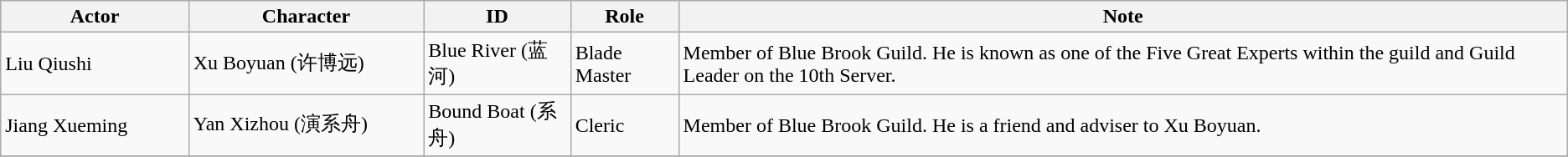<table class="wikitable">
<tr>
<th style="width:12%">Actor</th>
<th style="width:15%">Character</th>
<th>ID</th>
<th>Role</th>
<th>Note</th>
</tr>
<tr>
<td>Liu Qiushi</td>
<td>Xu Boyuan (许博远)</td>
<td>Blue River (蓝河)</td>
<td>Blade Master</td>
<td>Member of Blue Brook Guild. He is known as one of the Five Great Experts within the guild and Guild Leader on the 10th Server.</td>
</tr>
<tr>
<td>Jiang Xueming</td>
<td>Yan Xizhou (演系舟)</td>
<td>Bound Boat (系舟)</td>
<td>Cleric</td>
<td>Member of Blue Brook Guild. He is a friend and adviser to Xu Boyuan.</td>
</tr>
<tr>
</tr>
</table>
